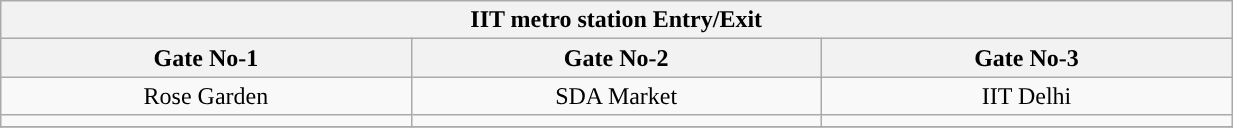<table class="wikitable" style="text-align: center;" width="65%">
<tr>
<th align="center" colspan="5" style="background:#"><span>IIT metro station Entry/Exit</span></th>
</tr>
<tr>
<th style="width:15%;">Gate No-1</th>
<th style="width:15%;">Gate No-2 </th>
<th style="width:15%;">Gate No-3 </th>
</tr>
<tr>
<td>Rose Garden</td>
<td>SDA Market</td>
<td>IIT Delhi</td>
</tr>
<tr>
<td></td>
<td></td>
<td></td>
</tr>
<tr>
</tr>
</table>
